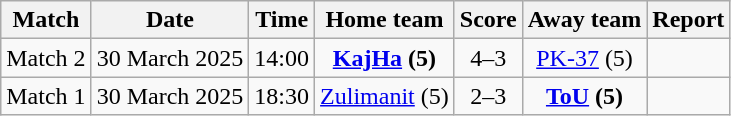<table class="wikitable" style="text-align:center">
<tr>
<th style= width="40px">Match</th>
<th style= width="40px">Date</th>
<th style= width="40px">Time</th>
<th style= width="150px">Home team</th>
<th style= width="60px">Score</th>
<th style= width="150px">Away team</th>
<th style= width="30px">Report</th>
</tr>
<tr>
<td>Match 2</td>
<td>30 March 2025</td>
<td>14:00</td>
<td><strong><a href='#'>KajHa</a> (5)</strong></td>
<td>4–3</td>
<td><a href='#'>PK-37</a> (5)</td>
<td></td>
</tr>
<tr>
<td>Match 1</td>
<td>30 March 2025</td>
<td>18:30</td>
<td><a href='#'>Zulimanit</a> (5)</td>
<td>2–3</td>
<td><strong><a href='#'>ToU</a> (5)</strong></td>
<td></td>
</tr>
</table>
